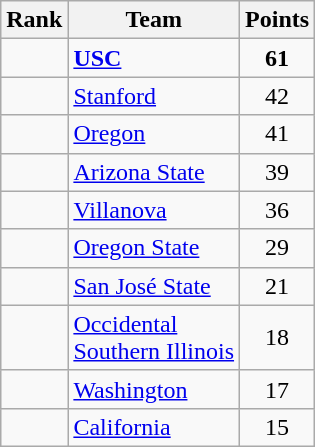<table class="wikitable sortable" style="text-align:center">
<tr>
<th>Rank</th>
<th>Team</th>
<th>Points</th>
</tr>
<tr>
<td></td>
<td align="left"><strong><a href='#'>USC</a></strong></td>
<td><strong>61</strong></td>
</tr>
<tr>
<td></td>
<td align="left"><a href='#'>Stanford</a></td>
<td>42</td>
</tr>
<tr>
<td></td>
<td align="left"><a href='#'>Oregon</a></td>
<td>41</td>
</tr>
<tr>
<td></td>
<td align="left"><a href='#'>Arizona State</a></td>
<td>39</td>
</tr>
<tr>
<td></td>
<td align="left"><a href='#'>Villanova</a></td>
<td>36</td>
</tr>
<tr>
<td></td>
<td align="left"><a href='#'>Oregon State</a></td>
<td>29</td>
</tr>
<tr>
<td></td>
<td align="left"><a href='#'>San José State</a></td>
<td>21</td>
</tr>
<tr>
<td></td>
<td align="left"><a href='#'>Occidental</a><br><a href='#'>Southern Illinois</a></td>
<td>18</td>
</tr>
<tr>
<td></td>
<td align="left"><a href='#'>Washington</a></td>
<td>17</td>
</tr>
<tr>
<td></td>
<td align="left"><a href='#'>California</a></td>
<td>15</td>
</tr>
</table>
